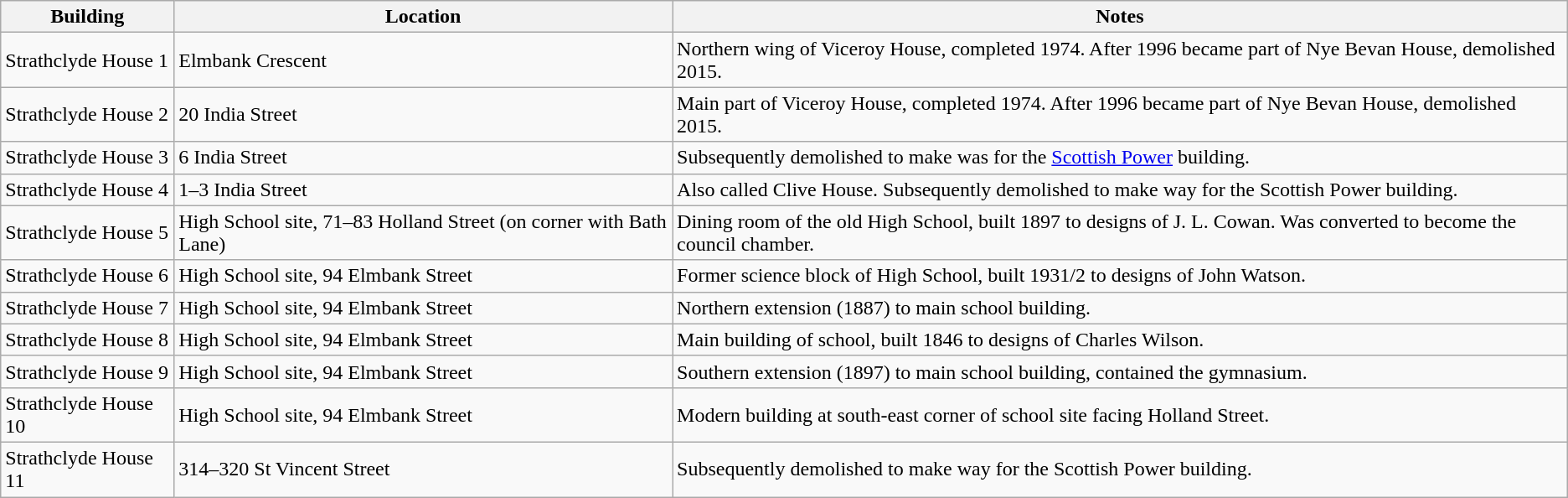<table class="wikitable">
<tr>
<th>Building</th>
<th>Location</th>
<th>Notes</th>
</tr>
<tr>
<td>Strathclyde House 1</td>
<td>Elmbank Crescent</td>
<td>Northern wing of Viceroy House, completed 1974. After 1996 became part of Nye Bevan House, demolished 2015.</td>
</tr>
<tr>
<td>Strathclyde House 2</td>
<td>20 India Street</td>
<td>Main part of Viceroy House, completed 1974. After 1996 became part of Nye Bevan House, demolished 2015.</td>
</tr>
<tr>
<td>Strathclyde House 3</td>
<td>6 India Street</td>
<td>Subsequently demolished to make was for the <a href='#'>Scottish Power</a> building.</td>
</tr>
<tr>
<td>Strathclyde House 4</td>
<td>1–3 India Street</td>
<td>Also called Clive House. Subsequently demolished to make way for the Scottish Power building.</td>
</tr>
<tr>
<td>Strathclyde House 5</td>
<td>High School site, 71–83 Holland Street (on corner with Bath Lane)</td>
<td>Dining room of the old High School, built 1897 to designs of J. L. Cowan. Was converted to become the council chamber.</td>
</tr>
<tr>
<td>Strathclyde House 6</td>
<td>High School site, 94 Elmbank Street</td>
<td>Former science block of High School, built 1931/2 to designs of John Watson.</td>
</tr>
<tr>
<td>Strathclyde House 7</td>
<td>High School site, 94 Elmbank Street</td>
<td>Northern extension (1887) to main school building.</td>
</tr>
<tr>
<td>Strathclyde House 8</td>
<td>High School site, 94 Elmbank Street</td>
<td>Main building of school, built 1846 to designs of Charles Wilson.</td>
</tr>
<tr>
<td>Strathclyde House 9</td>
<td>High School site, 94 Elmbank Street</td>
<td>Southern extension (1897) to main school building, contained the gymnasium.</td>
</tr>
<tr>
<td>Strathclyde House 10</td>
<td>High School site, 94 Elmbank Street</td>
<td>Modern building at south-east corner of school site facing Holland Street.</td>
</tr>
<tr>
<td>Strathclyde House 11</td>
<td>314–320 St Vincent Street</td>
<td>Subsequently demolished to make way for the Scottish Power building.</td>
</tr>
</table>
